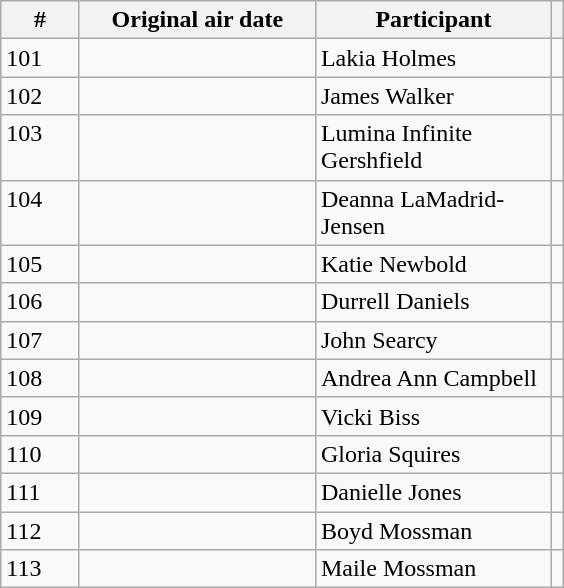<table class="wikitable sortable">
<tr valign="top">
<th width="45">#</th>
<th style="width:150px;">Original air date</th>
<th class="unsortable" style="width:150px;">Participant</th>
<th class="unsortable"></th>
</tr>
<tr valign="top">
<td>101</td>
<td></td>
<td>Lakia Holmes</td>
<td></td>
</tr>
<tr valign="top">
<td>102</td>
<td></td>
<td>James Walker</td>
<td></td>
</tr>
<tr valign="top">
<td>103</td>
<td></td>
<td>Lumina Infinite Gershfield</td>
<td></td>
</tr>
<tr valign="top">
<td>104</td>
<td></td>
<td>Deanna LaMadrid-Jensen</td>
<td></td>
</tr>
<tr valign="top">
<td>105</td>
<td></td>
<td>Katie Newbold</td>
<td></td>
</tr>
<tr valign="top">
<td>106</td>
<td></td>
<td>Durrell Daniels</td>
<td></td>
</tr>
<tr valign="top">
<td>107</td>
<td></td>
<td>John Searcy</td>
<td></td>
</tr>
<tr valign="top">
<td>108</td>
<td></td>
<td>Andrea Ann Campbell</td>
<td></td>
</tr>
<tr valign="top">
<td>109</td>
<td></td>
<td>Vicki Biss</td>
<td></td>
</tr>
<tr valign="top">
<td>110</td>
<td></td>
<td>Gloria Squires</td>
<td></td>
</tr>
<tr valign="top">
<td>111</td>
<td></td>
<td>Danielle Jones</td>
<td></td>
</tr>
<tr valign="top">
<td>112</td>
<td></td>
<td>Boyd Mossman</td>
<td></td>
</tr>
<tr valign="top">
<td>113</td>
<td></td>
<td>Maile Mossman</td>
<td></td>
</tr>
</table>
